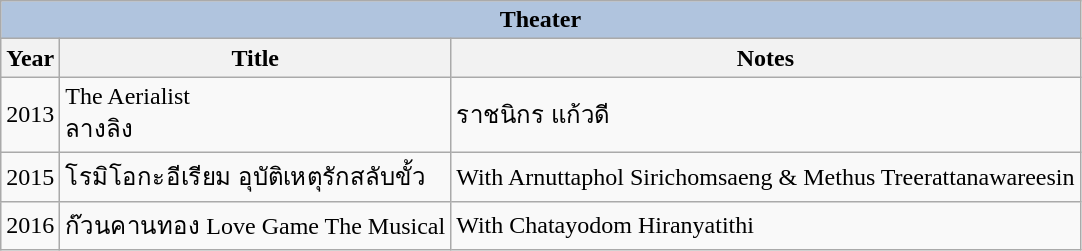<table class="wikitable">
<tr>
<th colspan="4" style="background: LightSteelBlue;">Theater</th>
</tr>
<tr>
<th>Year</th>
<th>Title</th>
<th>Notes</th>
</tr>
<tr>
<td>2013</td>
<td>The Aerialist<br>ลางลิง</td>
<td>ราชนิกร แก้วดี</td>
</tr>
<tr>
<td>2015</td>
<td>โรมิโอกะอีเรียม อุบัติเหตุรักสลับขั้ว</td>
<td>With Arnuttaphol Sirichomsaeng & Methus Treerattanawareesin</td>
</tr>
<tr>
<td>2016</td>
<td>ก๊วนคานทอง Love Game The Musical</td>
<td>With Chatayodom Hiranyatithi</td>
</tr>
</table>
